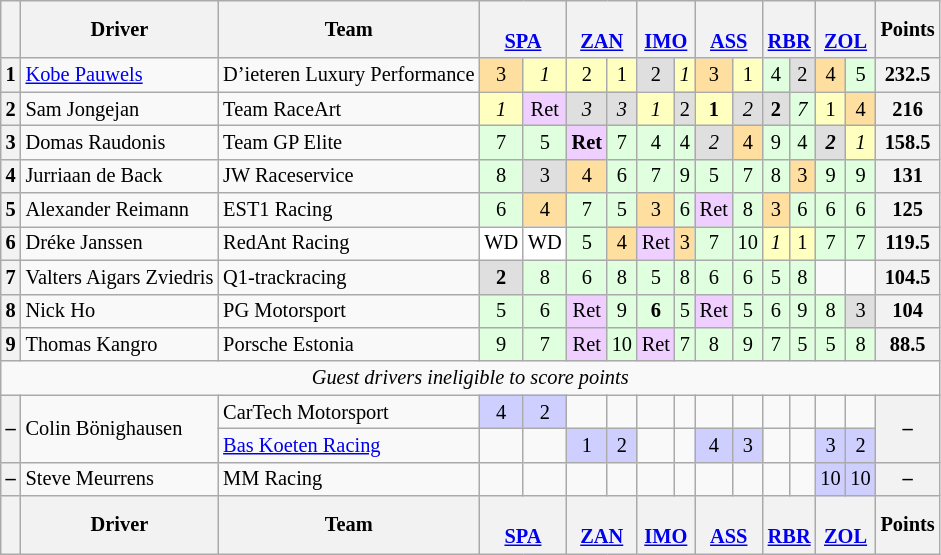<table class="wikitable" style="font-size:85%; text-align:center">
<tr>
<th></th>
<th>Driver</th>
<th>Team</th>
<th colspan="2"><br><a href='#'>SPA</a></th>
<th colspan="2"><br><a href='#'>ZAN</a></th>
<th colspan="2"><br><a href='#'>IMO</a></th>
<th colspan="2"><br><a href='#'>ASS</a></th>
<th colspan="2"><br><a href='#'>RBR</a></th>
<th colspan="2"><br><a href='#'>ZOL</a></th>
<th>Points</th>
</tr>
<tr>
<th>1</th>
<td align="left"> <a href='#'>Kobe Pauwels</a></td>
<td align="left"> D’ieteren Luxury Performance</td>
<td style="background:#ffdf9f">3</td>
<td style="background:#ffffbf"><em>1</em></td>
<td style="background:#ffffbf">2</td>
<td style="background:#ffffbf">1</td>
<td style="background:#dfdfdf">2</td>
<td style="background:#ffffbf"><em>1</em></td>
<td style="background:#ffdf9f">3</td>
<td style="background:#ffffbf">1</td>
<td style="background:#dfffdf">4</td>
<td style="background:#dfdfdf">2</td>
<td style="background:#ffdf9f">4</td>
<td style="background:#dfffdf">5</td>
<th>232.5</th>
</tr>
<tr>
<th>2</th>
<td align="left"> Sam Jongejan</td>
<td align="left"> Team RaceArt</td>
<td style="background:#ffffbf"><em>1</em></td>
<td style="background:#efcfff">Ret</td>
<td style="background:#dfdfdf"><em>3</em></td>
<td style="background:#dfdfdf"><em>3</em></td>
<td style="background:#ffffbf"><em>1</em></td>
<td style="background:#dfdfdf">2</td>
<td style="background:#ffffbf"><strong>1</strong></td>
<td style="background:#dfdfdf"><em>2</em></td>
<td style="background:#dfdfdf"><strong>2</strong></td>
<td style="background:#dfffdf"><em>7</em></td>
<td style="background:#ffffbf">1</td>
<td style="background:#ffdf9f">4</td>
<th>216</th>
</tr>
<tr>
<th>3</th>
<td align="left"> Domas Raudonis</td>
<td align="left"> Team GP Elite</td>
<td style="background:#dfffdf">7</td>
<td style="background:#dfffdf">5</td>
<td style="background:#efcfff"><strong>Ret</strong></td>
<td style="background:#dfffdf">7</td>
<td style="background:#dfffdf">4</td>
<td style="background:#dfffdf">4</td>
<td style="background:#dfdfdf"><em>2</em></td>
<td style="background:#ffdf9f">4</td>
<td style="background:#dfffdf">9</td>
<td style="background:#dfffdf">4</td>
<td style="background:#dfdfdf"><strong><em>2</em></strong></td>
<td style="background:#ffffbf"><em>1</em></td>
<th>158.5</th>
</tr>
<tr>
<th>4</th>
<td align="left"> Jurriaan de Back</td>
<td align="left"> JW Raceservice</td>
<td style="background:#dfffdf">8</td>
<td style="background:#dfdfdf">3</td>
<td style="background:#ffdf9f">4</td>
<td style="background:#dfffdf">6</td>
<td style="background:#dfffdf">7</td>
<td style="background:#dfffdf">9</td>
<td style="background:#dfffdf">5</td>
<td style="background:#dfffdf">7</td>
<td style="background:#dfffdf">8</td>
<td style="background:#ffdf9f">3</td>
<td style="background:#dfffdf">9</td>
<td style="background:#dfffdf">9</td>
<th>131</th>
</tr>
<tr>
<th>5</th>
<td align="left"> Alexander Reimann</td>
<td align="left" nowrap=""> EST1 Racing</td>
<td style="background:#dfffdf">6</td>
<td style="background:#ffdf9f">4</td>
<td style="background:#dfffdf">7</td>
<td style="background:#dfffdf">5</td>
<td style="background:#ffdf9f">3</td>
<td style="background:#dfffdf">6</td>
<td style="background:#efcfff">Ret</td>
<td style="background:#dfffdf">8</td>
<td style="background:#ffdf9f">3</td>
<td style="background:#dfffdf">6</td>
<td style="background:#dfffdf">6</td>
<td style="background:#dfffdf">6</td>
<th>125</th>
</tr>
<tr>
<th>6</th>
<td align="left" nowrap=""> Dréke Janssen</td>
<td align="left"> RedAnt Racing</td>
<td style="background:#ffffff">WD</td>
<td style="background:#ffffff">WD</td>
<td style="background:#dfffdf">5</td>
<td style="background:#ffdf9f">4</td>
<td style="background:#efcfff">Ret</td>
<td style="background:#ffdf9f">3</td>
<td style="background:#dfffdf">7</td>
<td style="background:#dfffdf">10</td>
<td style="background:#ffffbf"><em>1</em></td>
<td style="background:#ffffbf">1</td>
<td style="background:#dfffdf">7</td>
<td style="background:#dfffdf">7</td>
<th>119.5</th>
</tr>
<tr>
<th>7</th>
<td align="left"> Valters Aigars Zviedris</td>
<td nowrap="" align="left"> Q1-trackracing</td>
<td style="background:#dfdfdf"><strong>2</strong></td>
<td style="background:#dfffdf">8</td>
<td style="background:#dfffdf">6</td>
<td style="background:#dfffdf">8</td>
<td style="background:#dfffdf">5</td>
<td style="background:#dfffdf">8</td>
<td style="background:#dfffdf">6</td>
<td style="background:#dfffdf">6</td>
<td style="background:#dfffdf">5</td>
<td style="background:#dfffdf">8</td>
<td></td>
<td></td>
<th>104.5</th>
</tr>
<tr>
<th>8</th>
<td align="left"> Nick Ho</td>
<td align="left"> PG Motorsport</td>
<td style="background:#dfffdf">5</td>
<td style="background:#dfffdf">6</td>
<td style="background:#efcfff">Ret</td>
<td style="background:#dfffdf">9</td>
<td style="background:#dfffdf"><strong>6</strong></td>
<td style="background:#dfffdf">5</td>
<td style="background:#efcfff">Ret</td>
<td style="background:#dfffdf">5</td>
<td style="background:#dfffdf">6</td>
<td style="background:#dfffdf">9</td>
<td style="background:#dfffdf">8</td>
<td style="background:#dfdfdf">3</td>
<th>104</th>
</tr>
<tr>
<th>9</th>
<td align="left"> Thomas Kangro</td>
<td align="left"> Porsche Estonia</td>
<td style="background:#dfffdf">9</td>
<td style="background:#dfffdf">7</td>
<td style="background:#efcfff">Ret</td>
<td style="background:#dfffdf">10</td>
<td style="background:#efcfff">Ret</td>
<td style="background:#dfffdf">7</td>
<td style="background:#dfffdf">8</td>
<td style="background:#dfffdf">9</td>
<td style="background:#dfffdf">7</td>
<td style="background:#dfffdf">5</td>
<td style="background:#dfffdf">5</td>
<td style="background:#dfffdf">8</td>
<th>88.5</th>
</tr>
<tr>
<td colspan="16"><em>Guest drivers ineligible to score points</em></td>
</tr>
<tr>
<th rowspan="2">–</th>
<td rowspan="2" align="left"> Colin Bönighausen</td>
<td align="left"> CarTech Motorsport</td>
<td style="background:#cfcfff">4</td>
<td style="background:#cfcfff">2</td>
<td></td>
<td></td>
<td></td>
<td></td>
<td></td>
<td></td>
<td></td>
<td></td>
<td></td>
<td></td>
<th rowspan="2">–</th>
</tr>
<tr>
<td align="left"> <a href='#'>Bas Koeten Racing</a></td>
<td></td>
<td></td>
<td style="background:#cfcfff">1</td>
<td style="background:#cfcfff">2</td>
<td></td>
<td></td>
<td style="background:#cfcfff">4</td>
<td style="background:#cfcfff">3</td>
<td></td>
<td></td>
<td style="background:#cfcfff">3</td>
<td style="background:#cfcfff">2</td>
</tr>
<tr>
<th>–</th>
<td align="left"> Steve Meurrens</td>
<td align="left"> MM Racing</td>
<td></td>
<td></td>
<td></td>
<td></td>
<td></td>
<td></td>
<td></td>
<td></td>
<td></td>
<td></td>
<td style="background:#cfcfff">10</td>
<td style="background:#cfcfff">10</td>
<th>–</th>
</tr>
<tr>
<th></th>
<th>Driver</th>
<th>Team</th>
<th colspan="2"><br><a href='#'>SPA</a></th>
<th colspan="2"><br><a href='#'>ZAN</a></th>
<th colspan="2"><br><a href='#'>IMO</a></th>
<th colspan="2"><br><a href='#'>ASS</a></th>
<th colspan="2"><br><a href='#'>RBR</a></th>
<th colspan="2"><br><a href='#'>ZOL</a></th>
<th>Points</th>
</tr>
</table>
